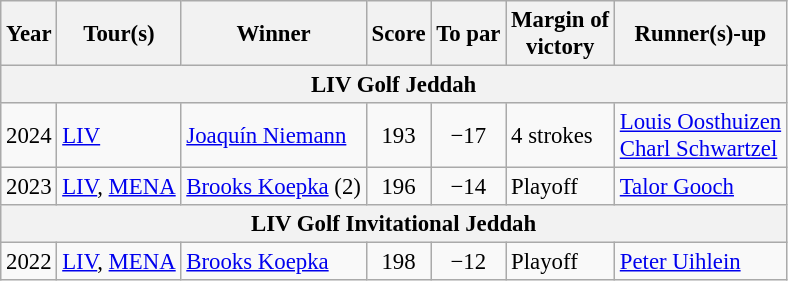<table class="wikitable" style="font-size:95%">
<tr>
<th>Year</th>
<th>Tour(s)</th>
<th>Winner</th>
<th>Score</th>
<th>To par</th>
<th>Margin of<br>victory</th>
<th>Runner(s)-up</th>
</tr>
<tr>
<th colspan=7>LIV Golf Jeddah</th>
</tr>
<tr>
<td>2024</td>
<td><a href='#'>LIV</a></td>
<td> <a href='#'>Joaquín Niemann</a></td>
<td align=center>193</td>
<td align=center>−17</td>
<td>4 strokes</td>
<td> <a href='#'>Louis Oosthuizen</a><br> <a href='#'>Charl Schwartzel</a></td>
</tr>
<tr>
<td>2023</td>
<td><a href='#'>LIV</a>, <a href='#'>MENA</a></td>
<td> <a href='#'>Brooks Koepka</a> (2)</td>
<td align=center>196</td>
<td align=center>−14</td>
<td>Playoff</td>
<td> <a href='#'>Talor Gooch</a></td>
</tr>
<tr>
<th colspan=7>LIV Golf Invitational Jeddah</th>
</tr>
<tr>
<td>2022</td>
<td><a href='#'>LIV</a>, <a href='#'>MENA</a></td>
<td> <a href='#'>Brooks Koepka</a></td>
<td align=center>198</td>
<td align=center>−12</td>
<td>Playoff</td>
<td> <a href='#'>Peter Uihlein</a></td>
</tr>
</table>
